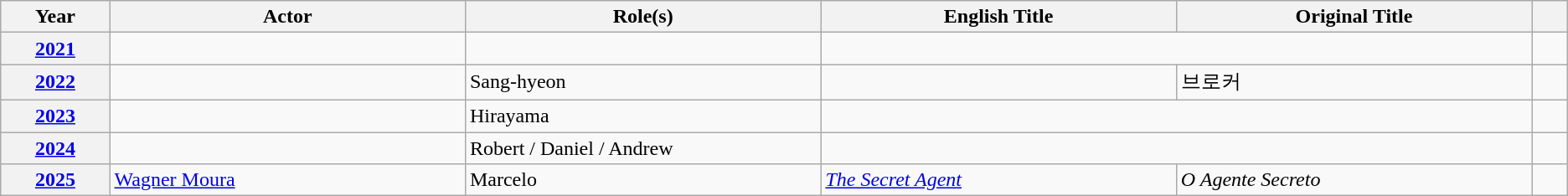<table class="wikitable unsortable">
<tr>
<th scope="col" style="width:3%;">Year</th>
<th scope="col" style="width:10%;">Actor</th>
<th scope="col" style="width:10%;">Role(s)</th>
<th scope="col" style="width:10%;">English Title</th>
<th scope="col" style="width:10%;">Original Title</th>
<th scope="col" style="width:1%;" class="unsortable"></th>
</tr>
<tr>
<th style="text-align:center;"><a href='#'>2021</a></th>
<td></td>
<td></td>
<td colspan="2"></td>
<td style="text-align:center;"></td>
</tr>
<tr>
<th style="text-align:center;"><a href='#'>2022</a></th>
<td></td>
<td>Sang-hyeon</td>
<td></td>
<td>브로커</td>
<td style="text-align:center;"></td>
</tr>
<tr>
<th style="text-align:center;"><a href='#'>2023</a></th>
<td></td>
<td>Hirayama</td>
<td colspan="2"></td>
<td style="text-align:center;"></td>
</tr>
<tr>
<th style="text-align:center;"><a href='#'>2024</a></th>
<td></td>
<td>Robert / Daniel / Andrew</td>
<td colspan="2"></td>
<td style="text-align:center;"></td>
</tr>
<tr>
<th style="text-align: center;"><a href='#'>2025</a></th>
<td><a href='#'>Wagner Moura</a></td>
<td>Marcelo</td>
<td><a href='#'><em>The Secret Agent</em></a></td>
<td><em>O Agente Secreto</em></td>
<td style="text-align: center;"></td>
</tr>
</table>
